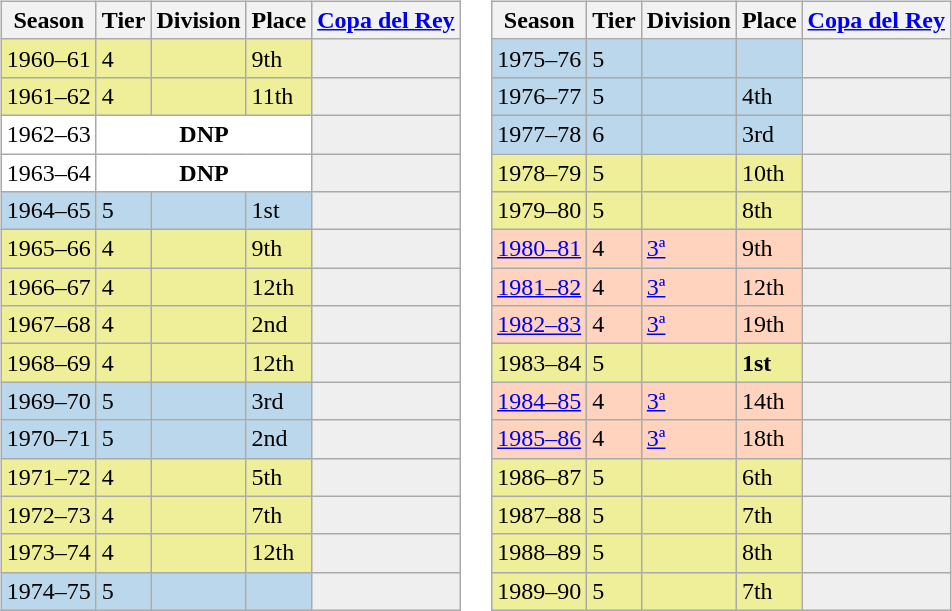<table>
<tr>
<td valign="top" width=0%><br><table class="wikitable">
<tr style="background:#f0f6fa;">
<th>Season</th>
<th>Tier</th>
<th>Division</th>
<th>Place</th>
<th><a href='#'>Copa del Rey</a></th>
</tr>
<tr>
<td style="background:#EFEF99;">1960–61</td>
<td style="background:#EFEF99;">4</td>
<td style="background:#EFEF99;"></td>
<td style="background:#EFEF99;">9th</td>
<th style="background:#efefef;"></th>
</tr>
<tr>
<td style="background:#EFEF99;">1961–62</td>
<td style="background:#EFEF99;">4</td>
<td style="background:#EFEF99;"></td>
<td style="background:#EFEF99;">11th</td>
<th style="background:#efefef;"></th>
</tr>
<tr>
<td style="background:#FFFFFF;">1962–63</td>
<th style="background:#FFFFFF;" colspan="3">DNP</th>
<th style="background:#efefef;"></th>
</tr>
<tr>
<td style="background:#FFFFFF;">1963–64</td>
<th style="background:#FFFFFF;" colspan="3">DNP</th>
<th style="background:#efefef;"></th>
</tr>
<tr>
<td style="background:#BBD7EC;">1964–65</td>
<td style="background:#BBD7EC;">5</td>
<td style="background:#BBD7EC;"></td>
<td style="background:#BBD7EC;">1st</td>
<th style="background:#efefef;"></th>
</tr>
<tr>
<td style="background:#EFEF99;">1965–66</td>
<td style="background:#EFEF99;">4</td>
<td style="background:#EFEF99;"></td>
<td style="background:#EFEF99;">9th</td>
<th style="background:#efefef;"></th>
</tr>
<tr>
<td style="background:#EFEF99;">1966–67</td>
<td style="background:#EFEF99;">4</td>
<td style="background:#EFEF99;"></td>
<td style="background:#EFEF99;">12th</td>
<th style="background:#efefef;"></th>
</tr>
<tr>
<td style="background:#EFEF99;">1967–68</td>
<td style="background:#EFEF99;">4</td>
<td style="background:#EFEF99;"></td>
<td style="background:#EFEF99;">2nd</td>
<th style="background:#efefef;"></th>
</tr>
<tr>
<td style="background:#EFEF99;">1968–69</td>
<td style="background:#EFEF99;">4</td>
<td style="background:#EFEF99;"></td>
<td style="background:#EFEF99;">12th</td>
<th style="background:#efefef;"></th>
</tr>
<tr>
<td style="background:#BBD7EC;">1969–70</td>
<td style="background:#BBD7EC;">5</td>
<td style="background:#BBD7EC;"></td>
<td style="background:#BBD7EC;">3rd</td>
<th style="background:#efefef;"></th>
</tr>
<tr>
<td style="background:#BBD7EC;">1970–71</td>
<td style="background:#BBD7EC;">5</td>
<td style="background:#BBD7EC;"></td>
<td style="background:#BBD7EC;">2nd</td>
<th style="background:#efefef;"></th>
</tr>
<tr>
<td style="background:#EFEF99;">1971–72</td>
<td style="background:#EFEF99;">4</td>
<td style="background:#EFEF99;"></td>
<td style="background:#EFEF99;">5th</td>
<th style="background:#efefef;"></th>
</tr>
<tr>
<td style="background:#EFEF99;">1972–73</td>
<td style="background:#EFEF99;">4</td>
<td style="background:#EFEF99;"></td>
<td style="background:#EFEF99;">7th</td>
<th style="background:#efefef;"></th>
</tr>
<tr>
<td style="background:#EFEF99;">1973–74</td>
<td style="background:#EFEF99;">4</td>
<td style="background:#EFEF99;"></td>
<td style="background:#EFEF99;">12th</td>
<th style="background:#efefef;"></th>
</tr>
<tr>
<td style="background:#BBD7EC;">1974–75</td>
<td style="background:#BBD7EC;">5</td>
<td style="background:#BBD7EC;"></td>
<td style="background:#BBD7EC;"></td>
<th style="background:#efefef;"></th>
</tr>
</table>
</td>
<td valign="top" width=0%><br><table class="wikitable">
<tr style="background:#f0f6fa;">
<th>Season</th>
<th>Tier</th>
<th>Division</th>
<th>Place</th>
<th><a href='#'>Copa del Rey</a></th>
</tr>
<tr>
<td style="background:#BBD7EC;">1975–76</td>
<td style="background:#BBD7EC;">5</td>
<td style="background:#BBD7EC;"></td>
<td style="background:#BBD7EC;"></td>
<th style="background:#efefef;"></th>
</tr>
<tr>
<td style="background:#BBD7EC;">1976–77</td>
<td style="background:#BBD7EC;">5</td>
<td style="background:#BBD7EC;"></td>
<td style="background:#BBD7EC;">4th</td>
<th style="background:#efefef;"></th>
</tr>
<tr>
<td style="background:#BBD7EC;">1977–78</td>
<td style="background:#BBD7EC;">6</td>
<td style="background:#BBD7EC;"></td>
<td style="background:#BBD7EC;">3rd</td>
<th style="background:#efefef;"></th>
</tr>
<tr>
<td style="background:#EFEF99;">1978–79</td>
<td style="background:#EFEF99;">5</td>
<td style="background:#EFEF99;"></td>
<td style="background:#EFEF99;">10th</td>
<th style="background:#efefef;"></th>
</tr>
<tr>
<td style="background:#EFEF99;">1979–80</td>
<td style="background:#EFEF99;">5</td>
<td style="background:#EFEF99;"></td>
<td style="background:#EFEF99;">8th</td>
<th style="background:#efefef;"></th>
</tr>
<tr>
<td style="background:#FFD3BD;"><a href='#'>1980–81</a></td>
<td style="background:#FFD3BD;">4</td>
<td style="background:#FFD3BD;"><a href='#'>3ª</a></td>
<td style="background:#FFD3BD;">9th</td>
<th style="background:#efefef;"></th>
</tr>
<tr>
<td style="background:#FFD3BD;"><a href='#'>1981–82</a></td>
<td style="background:#FFD3BD;">4</td>
<td style="background:#FFD3BD;"><a href='#'>3ª</a></td>
<td style="background:#FFD3BD;">12th</td>
<th style="background:#efefef;"></th>
</tr>
<tr>
<td style="background:#FFD3BD;"><a href='#'>1982–83</a></td>
<td style="background:#FFD3BD;">4</td>
<td style="background:#FFD3BD;"><a href='#'>3ª</a></td>
<td style="background:#FFD3BD;">19th</td>
<th style="background:#efefef;"></th>
</tr>
<tr>
<td style="background:#EFEF99;">1983–84</td>
<td style="background:#EFEF99;">5</td>
<td style="background:#EFEF99;"></td>
<td style="background:#EFEF99;"><strong>1st</strong></td>
<th style="background:#efefef;"></th>
</tr>
<tr>
<td style="background:#FFD3BD;"><a href='#'>1984–85</a></td>
<td style="background:#FFD3BD;">4</td>
<td style="background:#FFD3BD;"><a href='#'>3ª</a></td>
<td style="background:#FFD3BD;">14th</td>
<th style="background:#efefef;"></th>
</tr>
<tr>
<td style="background:#FFD3BD;"><a href='#'>1985–86</a></td>
<td style="background:#FFD3BD;">4</td>
<td style="background:#FFD3BD;"><a href='#'>3ª</a></td>
<td style="background:#FFD3BD;">18th</td>
<th style="background:#efefef;"></th>
</tr>
<tr>
<td style="background:#EFEF99;">1986–87</td>
<td style="background:#EFEF99;">5</td>
<td style="background:#EFEF99;"></td>
<td style="background:#EFEF99;">6th</td>
<th style="background:#efefef;"></th>
</tr>
<tr>
<td style="background:#EFEF99;">1987–88</td>
<td style="background:#EFEF99;">5</td>
<td style="background:#EFEF99;"></td>
<td style="background:#EFEF99;">7th</td>
<th style="background:#efefef;"></th>
</tr>
<tr>
<td style="background:#EFEF99;">1988–89</td>
<td style="background:#EFEF99;">5</td>
<td style="background:#EFEF99;"></td>
<td style="background:#EFEF99;">8th</td>
<th style="background:#efefef;"></th>
</tr>
<tr>
<td style="background:#EFEF99;">1989–90</td>
<td style="background:#EFEF99;">5</td>
<td style="background:#EFEF99;"></td>
<td style="background:#EFEF99;">7th</td>
<th style="background:#efefef;"></th>
</tr>
</table>
</td>
</tr>
</table>
